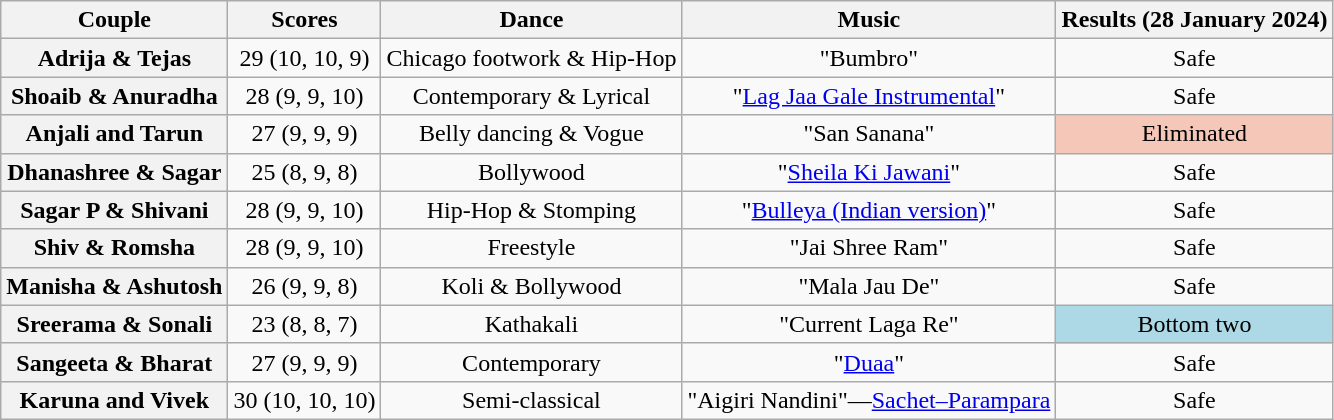<table class="wikitable plainrowheaders sortable" style="text-align:center;">
<tr>
<th class="sortable" scope="col" style="text-align:center">Couple</th>
<th scope="col">Scores</th>
<th class="unsortable" scope="col">Dance</th>
<th scope="col" class="unsortable">Music</th>
<th scope="col" class="unsortable">Results (28 January 2024)</th>
</tr>
<tr>
<th>Adrija & Tejas</th>
<td>29 (10, 10, 9)</td>
<td>Chicago footwork & Hip-Hop</td>
<td>"Bumbro"</td>
<td>Safe</td>
</tr>
<tr>
<th>Shoaib & Anuradha</th>
<td>28 (9, 9, 10)</td>
<td>Contemporary & Lyrical</td>
<td>"<a href='#'>Lag Jaa Gale Instrumental</a>"</td>
<td>Safe</td>
</tr>
<tr>
<th>Anjali and Tarun</th>
<td>27 (9, 9, 9)</td>
<td>Belly dancing & Vogue</td>
<td>"San Sanana"</td>
<td Bgcolor = #f4c7b8>Eliminated</td>
</tr>
<tr>
<th>Dhanashree & Sagar</th>
<td>25 (8, 9, 8)</td>
<td>Bollywood</td>
<td>"<a href='#'>Sheila Ki Jawani</a>"</td>
<td>Safe</td>
</tr>
<tr>
<th>Sagar P & Shivani</th>
<td>28 (9, 9, 10)</td>
<td>Hip-Hop & Stomping</td>
<td>"<a href='#'>Bulleya (Indian version)</a>"</td>
<td>Safe</td>
</tr>
<tr>
<th>Shiv & Romsha</th>
<td>28 (9, 9, 10)</td>
<td>Freestyle</td>
<td>"Jai Shree Ram"</td>
<td>Safe</td>
</tr>
<tr>
<th>Manisha & Ashutosh</th>
<td>26 (9, 9, 8)</td>
<td>Koli & Bollywood</td>
<td>"Mala Jau De"</td>
<td>Safe</td>
</tr>
<tr>
<th>Sreerama & Sonali</th>
<td>23 (8, 8, 7)</td>
<td>Kathakali</td>
<td>"Current Laga Re"</td>
<td bgcolor=lightblue>Bottom two</td>
</tr>
<tr>
<th>Sangeeta & Bharat</th>
<td>27 (9, 9, 9)</td>
<td>Contemporary</td>
<td>"<a href='#'>Duaa</a>"</td>
<td>Safe</td>
</tr>
<tr>
<th>Karuna and Vivek</th>
<td>30 (10, 10, 10)</td>
<td>Semi-classical</td>
<td>"Aigiri Nandini"—<a href='#'>Sachet–Parampara</a></td>
<td>Safe</td>
</tr>
</table>
